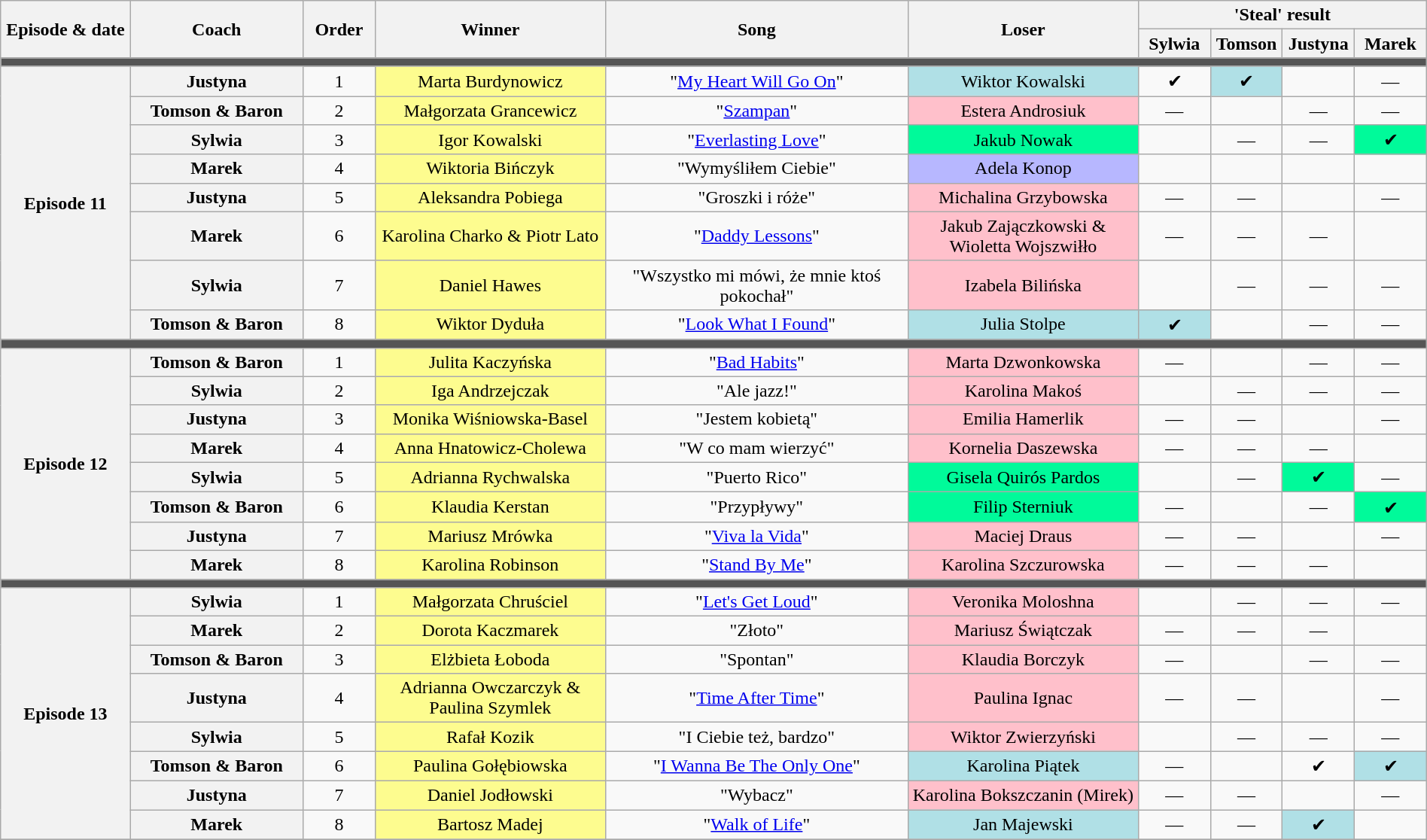<table class="wikitable" style="text-align: center; width:100%">
<tr>
<th rowspan="2" style="width:09%">Episode & date</th>
<th rowspan="2" style="width:12%">Coach</th>
<th rowspan="2" style="width:05%">Order</th>
<th rowspan="2" style="width:16%">Winner</th>
<th rowspan="2" style="width:21%">Song</th>
<th rowspan="2" style="width:16%">Loser</th>
<th colspan="4" style="width:20%">'Steal' result</th>
</tr>
<tr>
<th style="width:05%">Sylwia</th>
<th style="width:05%">Tomson </th>
<th style="width:05%">Justyna</th>
<th style="width:05%">Marek</th>
</tr>
<tr>
<td colspan="10" style="background:#555"></td>
</tr>
<tr>
<th rowspan="8">Episode 11<br></th>
<th>Justyna</th>
<td>1</td>
<td style="background:#fdfc8f">Marta Burdynowicz</td>
<td>"<a href='#'>My Heart Will Go On</a>"</td>
<td style="background:#b0e0e6">Wiktor Kowalski</td>
<td>✔</td>
<td style="background:#b0e0e6">✔</td>
<td></td>
<td>—</td>
</tr>
<tr>
<th>Tomson & Baron</th>
<td>2</td>
<td style="background:#fdfc8f">Małgorzata Grancewicz</td>
<td>"<a href='#'>Szampan</a>"</td>
<td style="background:pink">Estera Androsiuk</td>
<td>—</td>
<td></td>
<td>—</td>
<td>—</td>
</tr>
<tr>
<th>Sylwia</th>
<td>3</td>
<td style="background:#fdfc8f">Igor Kowalski</td>
<td>"<a href='#'>Everlasting Love</a>"</td>
<td style="background:#00fa9a;">Jakub Nowak</td>
<td></td>
<td>—</td>
<td>—</td>
<td style="background:#00fa9a;">✔</td>
</tr>
<tr>
<th>Marek</th>
<td>4</td>
<td style="background:#fdfc8f">Wiktoria Bińczyk</td>
<td>"Wymyśliłem Ciebie"</td>
<td style="background:#b7b7ff">Adela Konop</td>
<td></td>
<td></td>
<td></td>
<td></td>
</tr>
<tr>
<th>Justyna</th>
<td>5</td>
<td style="background:#fdfc8f">Aleksandra Pobiega</td>
<td>"Groszki i róże"</td>
<td style="background:pink">Michalina Grzybowska</td>
<td>—</td>
<td>—</td>
<td></td>
<td>—</td>
</tr>
<tr>
<th>Marek</th>
<td>6</td>
<td style="background:#fdfc8f">Karolina Charko & Piotr Lato</td>
<td>"<a href='#'>Daddy Lessons</a>"</td>
<td style="background:pink">Jakub Zajączkowski & Wioletta Wojszwiłło</td>
<td>—</td>
<td>—</td>
<td>—</td>
<td></td>
</tr>
<tr>
<th>Sylwia</th>
<td>7</td>
<td style="background:#fdfc8f">Daniel Hawes</td>
<td>"Wszystko mi mówi, że mnie ktoś pokochał"</td>
<td style="background:pink">Izabela Bilińska</td>
<td></td>
<td>—</td>
<td>—</td>
<td>—</td>
</tr>
<tr>
<th>Tomson & Baron</th>
<td>8</td>
<td style="background:#fdfc8f">Wiktor Dyduła</td>
<td>"<a href='#'>Look What I Found</a>"</td>
<td style="background:#b0e0e6">Julia Stolpe</td>
<td style="background:#b0e0e6">✔</td>
<td></td>
<td>—</td>
<td>—</td>
</tr>
<tr>
<td colspan="10" style="background:#555"></td>
</tr>
<tr>
<th rowspan="8">Episode 12<br></th>
<th>Tomson & Baron</th>
<td>1</td>
<td style="background:#fdfc8f">Julita Kaczyńska</td>
<td>"<a href='#'>Bad Habits</a>"</td>
<td style="background:pink">Marta Dzwonkowska</td>
<td>—</td>
<td></td>
<td>—</td>
<td>—</td>
</tr>
<tr>
<th>Sylwia</th>
<td>2</td>
<td style="background:#fdfc8f">Iga Andrzejczak</td>
<td>"Ale jazz!"</td>
<td style="background:pink">Karolina Makoś</td>
<td></td>
<td>—</td>
<td>—</td>
<td>—</td>
</tr>
<tr>
<th>Justyna</th>
<td>3</td>
<td style="background:#fdfc8f">Monika Wiśniowska-Basel</td>
<td>"Jestem kobietą"</td>
<td style="background:pink">Emilia Hamerlik</td>
<td>—</td>
<td>—</td>
<td></td>
<td>—</td>
</tr>
<tr>
<th>Marek</th>
<td>4</td>
<td style="background:#fdfc8f">Anna Hnatowicz-Cholewa</td>
<td>"W co mam wierzyć"</td>
<td style="background:pink">Kornelia Daszewska</td>
<td>—</td>
<td>—</td>
<td>—</td>
<td></td>
</tr>
<tr>
<th>Sylwia</th>
<td>5</td>
<td style="background:#fdfc8f">Adrianna Rychwalska</td>
<td>"Puerto Rico"</td>
<td style="background:#00fa9a;">Gisela Quirós Pardos</td>
<td></td>
<td>—</td>
<td style="background:#00fa9a;">✔</td>
<td>—</td>
</tr>
<tr>
<th>Tomson & Baron</th>
<td>6</td>
<td style="background:#fdfc8f">Klaudia Kerstan</td>
<td>"Przypływy"</td>
<td style="background:#00fa9a;">Filip Sterniuk</td>
<td>—</td>
<td></td>
<td>—</td>
<td style="background:#00fa9a;">✔</td>
</tr>
<tr>
<th>Justyna</th>
<td>7</td>
<td style="background:#fdfc8f">Mariusz Mrówka</td>
<td>"<a href='#'>Viva la Vida</a>"</td>
<td style="background:pink">Maciej Draus</td>
<td>—</td>
<td>—</td>
<td></td>
<td>—</td>
</tr>
<tr>
<th>Marek</th>
<td>8</td>
<td style="background:#fdfc8f">Karolina Robinson</td>
<td>"<a href='#'>Stand By Me</a>"</td>
<td style="background:pink">Karolina Szczurowska</td>
<td>—</td>
<td>—</td>
<td>—</td>
<td></td>
</tr>
<tr>
<td colspan="10" style="background:#555"></td>
</tr>
<tr>
<th rowspan="8">Episode 13<br></th>
<th>Sylwia</th>
<td>1</td>
<td style="background:#fdfc8f">Małgorzata Chruściel</td>
<td>"<a href='#'>Let's Get Loud</a>"</td>
<td style="background:pink">Veronika Moloshna</td>
<td></td>
<td>—</td>
<td>—</td>
<td>—</td>
</tr>
<tr>
<th>Marek</th>
<td>2</td>
<td style="background:#fdfc8f">Dorota Kaczmarek</td>
<td>"Złoto"</td>
<td style="background:pink">Mariusz Świątczak</td>
<td>—</td>
<td>—</td>
<td>—</td>
<td></td>
</tr>
<tr>
<th>Tomson & Baron</th>
<td>3</td>
<td style="background:#fdfc8f">Elżbieta Łoboda</td>
<td>"Spontan"</td>
<td style="background:pink">Klaudia Borczyk</td>
<td>—</td>
<td></td>
<td>—</td>
<td>—</td>
</tr>
<tr>
<th>Justyna</th>
<td>4</td>
<td style="background:#fdfc8f">Adrianna Owczarczyk & Paulina Szymlek</td>
<td>"<a href='#'>Time After Time</a>"</td>
<td style="background:pink">Paulina Ignac</td>
<td>—</td>
<td>—</td>
<td></td>
<td>—</td>
</tr>
<tr>
<th>Sylwia</th>
<td>5</td>
<td style="background:#fdfc8f">Rafał Kozik</td>
<td>"I Ciebie też, bardzo"</td>
<td style="background:pink">Wiktor Zwierzyński</td>
<td></td>
<td>—</td>
<td>—</td>
<td>—</td>
</tr>
<tr>
<th>Tomson & Baron</th>
<td>6</td>
<td style="background:#fdfc8f">Paulina Gołębiowska</td>
<td>"<a href='#'>I Wanna Be The Only One</a>"</td>
<td style="background:#b0e0e6">Karolina Piątek</td>
<td>—</td>
<td></td>
<td>✔</td>
<td style="background:#b0e0e6">✔</td>
</tr>
<tr>
<th>Justyna</th>
<td>7</td>
<td style="background:#fdfc8f">Daniel Jodłowski</td>
<td>"Wybacz"</td>
<td style="background:pink">Karolina Bokszczanin (Mirek)</td>
<td>—</td>
<td>—</td>
<td></td>
<td>—</td>
</tr>
<tr>
<th>Marek</th>
<td>8</td>
<td style="background:#fdfc8f">Bartosz Madej</td>
<td>"<a href='#'>Walk of Life</a>"</td>
<td style="background:#b0e0e6">Jan Majewski</td>
<td>—</td>
<td>—</td>
<td style="background:#b0e0e6">✔</td>
<td></td>
</tr>
<tr>
</tr>
</table>
